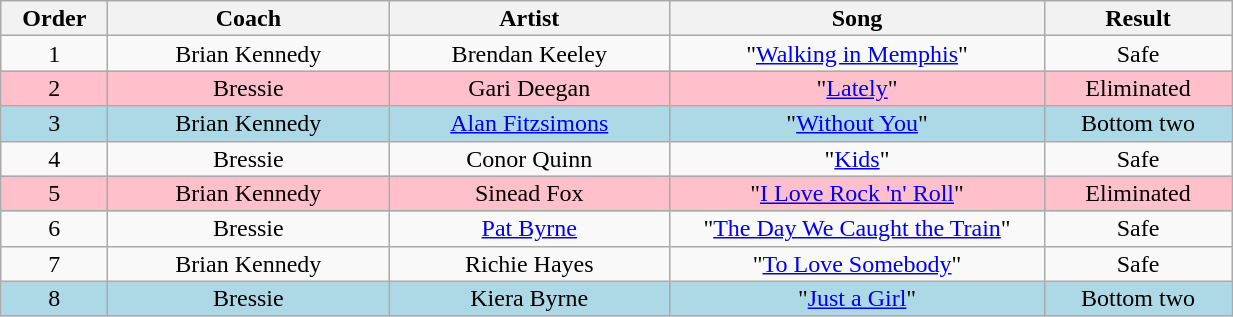<table class="wikitable" style="text-align:center; line-height:16px; width:65%;">
<tr>
<th scope="col" width="05%">Order</th>
<th scope="col" width="15%">Coach</th>
<th scope="col" width="15%">Artist</th>
<th scope="col" width="20%">Song</th>
<th scope="col" width="10%">Result</th>
</tr>
<tr>
<td>1</td>
<td>Brian Kennedy</td>
<td>Brendan Keeley</td>
<td>"<a href='#'>Walking in Memphis</a>"</td>
<td>Safe</td>
</tr>
<tr style="background:pink;">
<td>2</td>
<td>Bressie</td>
<td>Gari Deegan</td>
<td>"<a href='#'>Lately</a>"</td>
<td>Eliminated</td>
</tr>
<tr style="background:lightblue;">
<td>3</td>
<td>Brian Kennedy</td>
<td><a href='#'>Alan Fitzsimons</a></td>
<td>"<a href='#'>Without You</a>"</td>
<td>Bottom two</td>
</tr>
<tr>
<td>4</td>
<td>Bressie</td>
<td>Conor Quinn</td>
<td>"<a href='#'>Kids</a>"</td>
<td>Safe</td>
</tr>
<tr style="background:pink;">
<td>5</td>
<td>Brian Kennedy</td>
<td>Sinead Fox</td>
<td>"<a href='#'>I Love Rock 'n' Roll</a>"</td>
<td>Eliminated</td>
</tr>
<tr>
<td>6</td>
<td>Bressie</td>
<td><a href='#'>Pat Byrne</a></td>
<td>"<a href='#'>The Day We Caught the Train</a>"</td>
<td>Safe</td>
</tr>
<tr>
<td>7</td>
<td>Brian Kennedy</td>
<td>Richie Hayes</td>
<td>"<a href='#'>To Love Somebody</a>"</td>
<td>Safe</td>
</tr>
<tr style="background:lightblue;">
<td>8</td>
<td>Bressie</td>
<td>Kiera Byrne</td>
<td>"<a href='#'>Just a Girl</a>"</td>
<td>Bottom two</td>
</tr>
</table>
